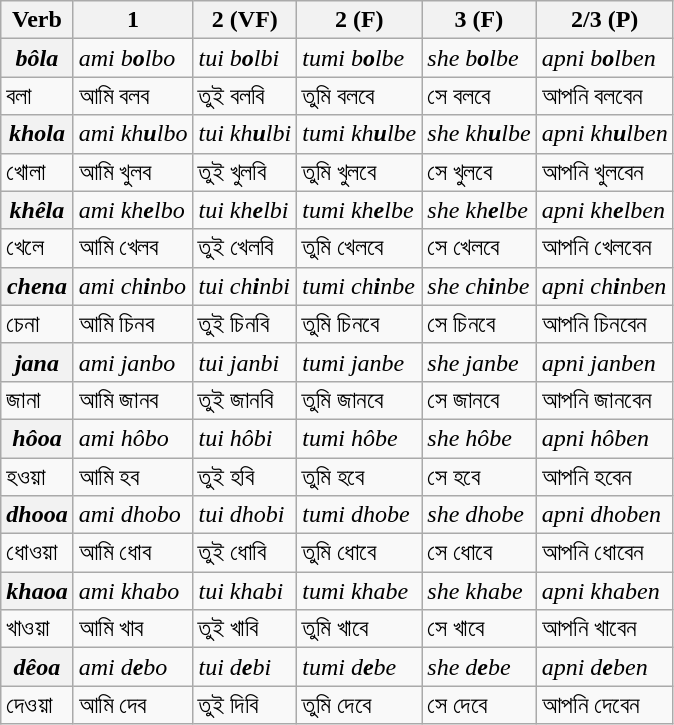<table class="wikitable">
<tr>
<th>Verb</th>
<th>1</th>
<th>2 (VF)</th>
<th>2 (F)</th>
<th>3 (F)</th>
<th>2/3 (P)</th>
</tr>
<tr>
<th><em>bôla</em></th>
<td><em>ami b<strong>o</strong>lbo</em></td>
<td><em>tui b<strong>o</strong>lbi</em></td>
<td><em>tumi b<strong>o</strong>lbe</em></td>
<td><em>she b<strong>o</strong>lbe</em></td>
<td><em>apni b<strong>o</strong>lben</em></td>
</tr>
<tr>
<td>বলা</td>
<td>আমি বলব</td>
<td>তুই বলবি</td>
<td>তুমি বলবে</td>
<td>সে বলবে</td>
<td>আপনি বলবেন</td>
</tr>
<tr>
<th><em>khola</em></th>
<td><em>ami kh<strong>u</strong>lbo</em></td>
<td><em>tui kh<strong>u</strong>lbi</em></td>
<td><em>tumi kh<strong>u</strong>lbe</em></td>
<td><em>she kh<strong>u</strong>lbe</em></td>
<td><em>apni kh<strong>u</strong>lben</em></td>
</tr>
<tr>
<td>খোলা</td>
<td>আমি খুলব</td>
<td>তুই খুলবি</td>
<td>তুমি খুলবে</td>
<td>সে খুলবে</td>
<td>আপনি খুলবেন</td>
</tr>
<tr>
<th><em>khêla</em></th>
<td><em>ami kh<strong>e</strong>lbo</em></td>
<td><em>tui kh<strong>e</strong>lbi</em></td>
<td><em>tumi kh<strong>e</strong>lbe</em></td>
<td><em>she kh<strong>e</strong>lbe</em></td>
<td><em>apni kh<strong>e</strong>lben</em></td>
</tr>
<tr>
<td>খেলে</td>
<td>আমি খেলব</td>
<td>তুই খেলবি</td>
<td>তুমি খেলবে</td>
<td>সে খেলবে</td>
<td>আপনি খেলবেন</td>
</tr>
<tr>
<th><em>chena</em></th>
<td><em>ami ch<strong>i</strong>nbo</em></td>
<td><em>tui ch<strong>i</strong>nbi</em></td>
<td><em>tumi ch<strong>i</strong>nbe</em></td>
<td><em>she ch<strong>i</strong>nbe</em></td>
<td><em>apni ch<strong>i</strong>nben</em></td>
</tr>
<tr>
<td>চেনা</td>
<td>আমি চিনব</td>
<td>তুই চিনবি</td>
<td>তুমি চিনবে</td>
<td>সে চিনবে</td>
<td>আপনি চিনবেন</td>
</tr>
<tr>
<th><em>jana</em></th>
<td><em>ami janbo</em></td>
<td><em>tui janbi</em></td>
<td><em>tumi janbe</em></td>
<td><em>she janbe</em></td>
<td><em>apni janben</em></td>
</tr>
<tr>
<td>জানা</td>
<td>আমি জানব</td>
<td>তুই জানবি</td>
<td>তুমি জানবে</td>
<td>সে জানবে</td>
<td>আপনি জানবেন</td>
</tr>
<tr>
<th><em>hôoa</em></th>
<td><em>ami hôbo</em></td>
<td><em>tui hôbi</em></td>
<td><em>tumi hôbe</em></td>
<td><em>she hôbe</em></td>
<td><em>apni hôben</em></td>
</tr>
<tr>
<td>হওয়া</td>
<td>আমি হব</td>
<td>তুই হবি</td>
<td>তুমি হবে</td>
<td>সে হবে</td>
<td>আপনি হবেন</td>
</tr>
<tr>
<th><em>dhooa</em></th>
<td><em>ami dhobo</em></td>
<td><em>tui dhobi</em></td>
<td><em>tumi dhobe</em></td>
<td><em>she dhobe</em></td>
<td><em>apni dhoben</em></td>
</tr>
<tr>
<td>ধোওয়া</td>
<td>আমি ধোব</td>
<td>তুই ধোবি</td>
<td>তুমি ধোবে</td>
<td>সে ধোবে</td>
<td>আপনি ধোবেন</td>
</tr>
<tr>
<th><em>khaoa</em></th>
<td><em>ami khabo</em></td>
<td><em>tui khabi</em></td>
<td><em>tumi khabe</em></td>
<td><em>she khabe</em></td>
<td><em>apni khaben</em></td>
</tr>
<tr>
<td>খাওয়া</td>
<td>আমি খাব</td>
<td>তুই খাবি</td>
<td>তুমি খাবে</td>
<td>সে খাবে</td>
<td>আপনি খাবেন</td>
</tr>
<tr>
<th><em>dêoa</em></th>
<td><em>ami d<strong>e</strong>bo</em></td>
<td><em>tui d<strong>e</strong>bi</em></td>
<td><em>tumi d<strong>e</strong>be</em></td>
<td><em>she d<strong>e</strong>be</em></td>
<td><em>apni d<strong>e</strong>ben</em></td>
</tr>
<tr>
<td>দেওয়া</td>
<td>আমি দেব</td>
<td>তুই দিবি</td>
<td>তুমি দেবে</td>
<td>সে দেবে</td>
<td>আপনি দেবেন</td>
</tr>
</table>
